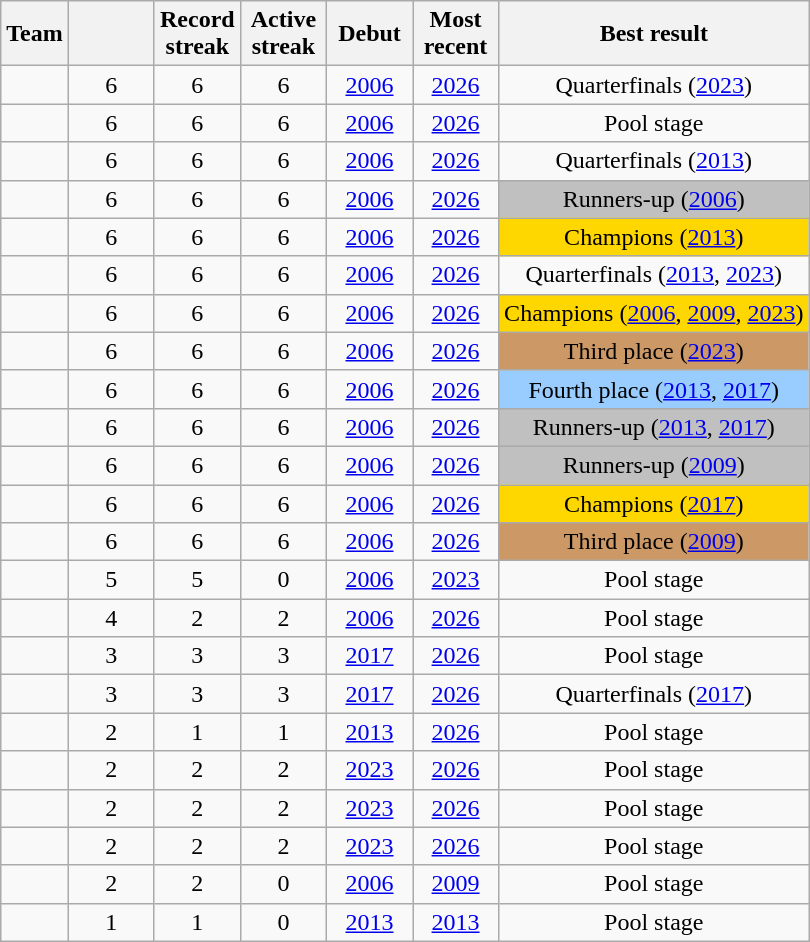<table class="wikitable sortable plainrowheaders" style="text-align: center">
<tr>
<th scope="col">Team</th>
<th scope="col" width=50px></th>
<th scope="col" width=50px>Record <br> streak</th>
<th scope="col" width=50px>Active <br> streak</th>
<th scope="col" width=50px>Debut</th>
<th scope="col" width=50px>Most <br> recent</th>
<th scope="col">Best result</th>
</tr>
<tr>
<td align=left></td>
<td>6</td>
<td>6</td>
<td>6</td>
<td><a href='#'>2006</a></td>
<td><a href='#'>2026</a></td>
<td data-sort-value="6">Quarterfinals (<a href='#'>2023</a>)</td>
</tr>
<tr>
<td align=left></td>
<td>6</td>
<td>6</td>
<td>6</td>
<td><a href='#'>2006</a></td>
<td><a href='#'>2026</a></td>
<td data-sort-value="6">Pool stage</td>
</tr>
<tr>
<td align=left></td>
<td>6</td>
<td>6</td>
<td>6</td>
<td><a href='#'>2006</a></td>
<td><a href='#'>2026</a></td>
<td data-sort-value="5.3">Quarterfinals (<a href='#'>2013</a>)</td>
</tr>
<tr>
<td align=left></td>
<td>6</td>
<td>6</td>
<td>6</td>
<td><a href='#'>2006</a></td>
<td><a href='#'>2026</a></td>
<td data-sort-value="2.2" bgcolor="silver">Runners-up (<a href='#'>2006</a>)</td>
</tr>
<tr>
<td align=left></td>
<td>6</td>
<td>6</td>
<td>6</td>
<td><a href='#'>2006</a></td>
<td><a href='#'>2026</a></td>
<td data-sort-value="1.2" bgcolor="gold">Champions (<a href='#'>2013</a>)</td>
</tr>
<tr>
<td align=left></td>
<td>6</td>
<td>6</td>
<td>6</td>
<td><a href='#'>2006</a></td>
<td><a href='#'>2026</a></td>
<td data-sort-value="5.2">Quarterfinals (<a href='#'>2013</a>, <a href='#'>2023</a>)</td>
</tr>
<tr>
<td align=left></td>
<td>6</td>
<td>6</td>
<td>6</td>
<td><a href='#'>2006</a></td>
<td><a href='#'>2026</a></td>
<td data-sort-value="1" bgcolor="gold">Champions (<a href='#'>2006</a>, <a href='#'>2009</a>, <a href='#'>2023</a>)</td>
</tr>
<tr>
<td align=left></td>
<td>6</td>
<td>6</td>
<td>6</td>
<td><a href='#'>2006</a></td>
<td><a href='#'>2026</a></td>
<td data-sort-value="5.1" bgcolor="#cc9966">Third place (<a href='#'>2023</a>)</td>
</tr>
<tr>
<td align=left></td>
<td>6</td>
<td>6</td>
<td>6</td>
<td><a href='#'>2006</a></td>
<td><a href='#'>2026</a></td>
<td data-sort-value="4" bgcolor="#9acdff">Fourth place (<a href='#'>2013</a>, <a href='#'>2017</a>)</td>
</tr>
<tr>
<td align=left></td>
<td>6</td>
<td>6</td>
<td>6</td>
<td><a href='#'>2006</a></td>
<td><a href='#'>2026</a></td>
<td data-sort-value="2.1" bgcolor=silver>Runners-up (<a href='#'>2013</a>, <a href='#'>2017</a>)</td>
</tr>
<tr>
<td align=left></td>
<td>6</td>
<td>6</td>
<td>6</td>
<td><a href='#'>2006</a></td>
<td><a href='#'>2026</a></td>
<td data-sort-value="2.3" bgcolor=silver>Runners-up (<a href='#'>2009</a>)</td>
</tr>
<tr>
<td align=left></td>
<td>6</td>
<td>6</td>
<td>6</td>
<td><a href='#'>2006</a></td>
<td><a href='#'>2026</a></td>
<td data-sort-value="1.3" bgcolor=gold>Champions (<a href='#'>2017</a>)</td>
</tr>
<tr>
<td align=left></td>
<td>6</td>
<td>6</td>
<td>6</td>
<td><a href='#'>2006</a></td>
<td><a href='#'>2026</a></td>
<td data-sort-value="3" bgcolor=#cc9966>Third place (<a href='#'>2009</a>)</td>
</tr>
<tr>
<td align=left></td>
<td>5</td>
<td>5</td>
<td>0</td>
<td><a href='#'>2006</a></td>
<td><a href='#'>2023</a></td>
<td data-sort-value="6">Pool stage</td>
</tr>
<tr>
<td align=left></td>
<td>4</td>
<td>2</td>
<td>2</td>
<td><a href='#'>2006</a></td>
<td><a href='#'>2026</a></td>
<td data-sort-value="6">Pool stage</td>
</tr>
<tr>
<td align=left></td>
<td>3</td>
<td>3</td>
<td>3</td>
<td><a href='#'>2017</a></td>
<td><a href='#'>2026</a></td>
<td data-sort-value="6">Pool stage</td>
</tr>
<tr>
<td align=left></td>
<td>3</td>
<td>3</td>
<td>3</td>
<td><a href='#'>2017</a></td>
<td><a href='#'>2026</a></td>
<td data-sort-value="5.4">Quarterfinals (<a href='#'>2017</a>)</td>
</tr>
<tr>
<td align=left></td>
<td>2</td>
<td>1</td>
<td>1</td>
<td><a href='#'>2013</a></td>
<td><a href='#'>2026</a></td>
<td data-sort-value="6">Pool stage</td>
</tr>
<tr>
<td align=left></td>
<td>2</td>
<td>2</td>
<td>2</td>
<td><a href='#'>2023</a></td>
<td><a href='#'>2026</a></td>
<td data-sort-value="7">Pool stage</td>
</tr>
<tr>
<td align=left></td>
<td>2</td>
<td>2</td>
<td>2</td>
<td><a href='#'>2023</a></td>
<td><a href='#'>2026</a></td>
<td data-sort-value="7">Pool stage</td>
</tr>
<tr>
<td align=left></td>
<td>2</td>
<td>2</td>
<td>2</td>
<td><a href='#'>2023</a></td>
<td><a href='#'>2026</a></td>
<td data-sort-value="7">Pool stage</td>
</tr>
<tr>
<td align=left></td>
<td>2</td>
<td>2</td>
<td>0</td>
<td><a href='#'>2006</a></td>
<td><a href='#'>2009</a></td>
<td data-sort-value="6">Pool stage</td>
</tr>
<tr>
<td align=left></td>
<td>1</td>
<td>1</td>
<td>0</td>
<td><a href='#'>2013</a></td>
<td><a href='#'>2013</a></td>
<td data-sort-value="6">Pool stage</td>
</tr>
</table>
